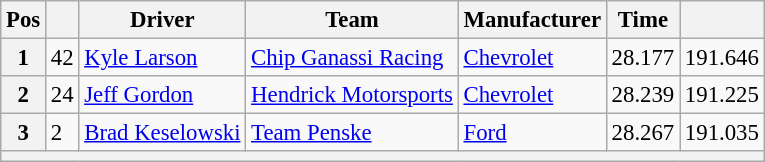<table class="wikitable" style="font-size:95%">
<tr>
<th>Pos</th>
<th></th>
<th>Driver</th>
<th>Team</th>
<th>Manufacturer</th>
<th>Time</th>
<th></th>
</tr>
<tr>
<th>1</th>
<td>42</td>
<td><a href='#'>Kyle Larson</a></td>
<td><a href='#'>Chip Ganassi Racing</a></td>
<td><a href='#'>Chevrolet</a></td>
<td>28.177</td>
<td>191.646</td>
</tr>
<tr>
<th>2</th>
<td>24</td>
<td><a href='#'>Jeff Gordon</a></td>
<td><a href='#'>Hendrick Motorsports</a></td>
<td><a href='#'>Chevrolet</a></td>
<td>28.239</td>
<td>191.225</td>
</tr>
<tr>
<th>3</th>
<td>2</td>
<td><a href='#'>Brad Keselowski</a></td>
<td><a href='#'>Team Penske</a></td>
<td><a href='#'>Ford</a></td>
<td>28.267</td>
<td>191.035</td>
</tr>
<tr>
<th colspan="7"></th>
</tr>
</table>
